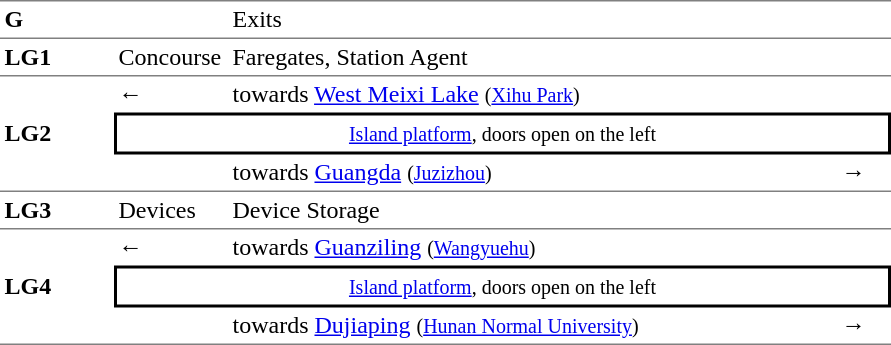<table table border=0 cellspacing=0 cellpadding=3>
<tr>
<td style="border-bottom:solid 1px gray; border-top:solid 1px gray;" valign=top><strong>G</strong></td>
<td style="border-bottom:solid 1px gray; border-top:solid 1px gray;" valign=top></td>
<td style="border-bottom:solid 1px gray; border-top:solid 1px gray;" valign=top>Exits</td>
<td style="border-bottom:solid 1px gray; border-top:solid 1px gray;" valign=top></td>
</tr>
<tr>
<td style="border-bottom:solid 1px gray;" width=70><strong>LG1</strong></td>
<td style="border-bottom:solid 1px gray;" width=70>Concourse</td>
<td style="border-bottom:solid 1px gray;" width=400>Faregates, Station Agent</td>
<td style="border-bottom:solid 1px gray;" width=30></td>
</tr>
<tr>
<td style="border-bottom:solid 1px gray;" rowspan=3><strong>LG2</strong></td>
<td>←</td>
<td> towards <a href='#'>West Meixi Lake</a> <small>(<a href='#'>Xihu Park</a>)</small></td>
<td></td>
</tr>
<tr>
<td style="border-right:solid 2px black;border-left:solid 2px black;border-top:solid 2px black;border-bottom:solid 2px black;text-align:center;" colspan=3><small><a href='#'>Island platform</a>, doors open on the left</small></td>
</tr>
<tr>
<td style="border-bottom:solid 1px gray;"></td>
<td style="border-bottom:solid 1px gray;"> towards <a href='#'>Guangda</a> <small>(<a href='#'>Juzizhou</a>)</small></td>
<td style="border-bottom:solid 1px gray;">→</td>
</tr>
<tr>
<td style="border-bottom:solid 1px gray;" width=70><strong>LG3</strong></td>
<td style="border-bottom:solid 1px gray;" width=70>Devices</td>
<td style="border-bottom:solid 1px gray;" width=400>Device Storage</td>
<td style="border-bottom:solid 1px gray;" width=30></td>
</tr>
<tr>
<td style="border-bottom:solid 1px gray;" rowspan=3><strong>LG4</strong></td>
<td>←</td>
<td> towards <a href='#'>Guanziling</a> <small>(<a href='#'>Wangyuehu</a>)</small></td>
<td></td>
</tr>
<tr>
<td style="border-right:solid 2px black;border-left:solid 2px black;border-top:solid 2px black;border-bottom:solid 2px black;text-align:center;" colspan=3><small><a href='#'>Island platform</a>, doors open on the left</small></td>
</tr>
<tr>
<td style="border-bottom:solid 1px gray;"></td>
<td style="border-bottom:solid 1px gray;"> towards <a href='#'>Dujiaping</a> <small>(<a href='#'>Hunan Normal University</a>)</small></td>
<td style="border-bottom:solid 1px gray;">→</td>
</tr>
<tr>
</tr>
</table>
